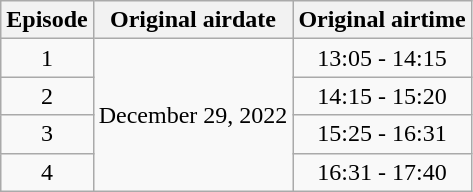<table class="wikitable" style="text-align: center;">
<tr>
<th>Episode</th>
<th>Original airdate</th>
<th>Original airtime</th>
</tr>
<tr>
<td>1</td>
<td rowspan="4">December 29, 2022</td>
<td>13:05 - 14:15</td>
</tr>
<tr>
<td>2</td>
<td>14:15 - 15:20</td>
</tr>
<tr>
<td>3</td>
<td>15:25 - 16:31</td>
</tr>
<tr>
<td>4</td>
<td>16:31 - 17:40</td>
</tr>
</table>
